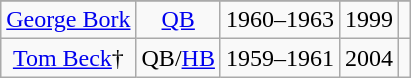<table class="wikitable" style="text-align:center">
<tr>
</tr>
<tr>
<td><a href='#'>George Bork</a></td>
<td><a href='#'>QB</a></td>
<td>1960–1963</td>
<td>1999</td>
<td></td>
</tr>
<tr>
<td><a href='#'>Tom Beck</a>†</td>
<td>QB/<a href='#'>HB</a></td>
<td>1959–1961</td>
<td>2004</td>
<td></td>
</tr>
</table>
